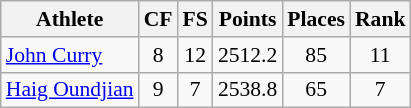<table class="wikitable" border="1" style="font-size:90%">
<tr>
<th>Athlete</th>
<th>CF</th>
<th>FS</th>
<th>Points</th>
<th>Places</th>
<th>Rank</th>
</tr>
<tr align=center>
<td align=left><a href='#'>John Curry</a></td>
<td>8</td>
<td>12</td>
<td>2512.2</td>
<td>85</td>
<td>11</td>
</tr>
<tr align=center>
<td align=left><a href='#'>Haig Oundjian</a></td>
<td>9</td>
<td>7</td>
<td>2538.8</td>
<td>65</td>
<td>7</td>
</tr>
</table>
